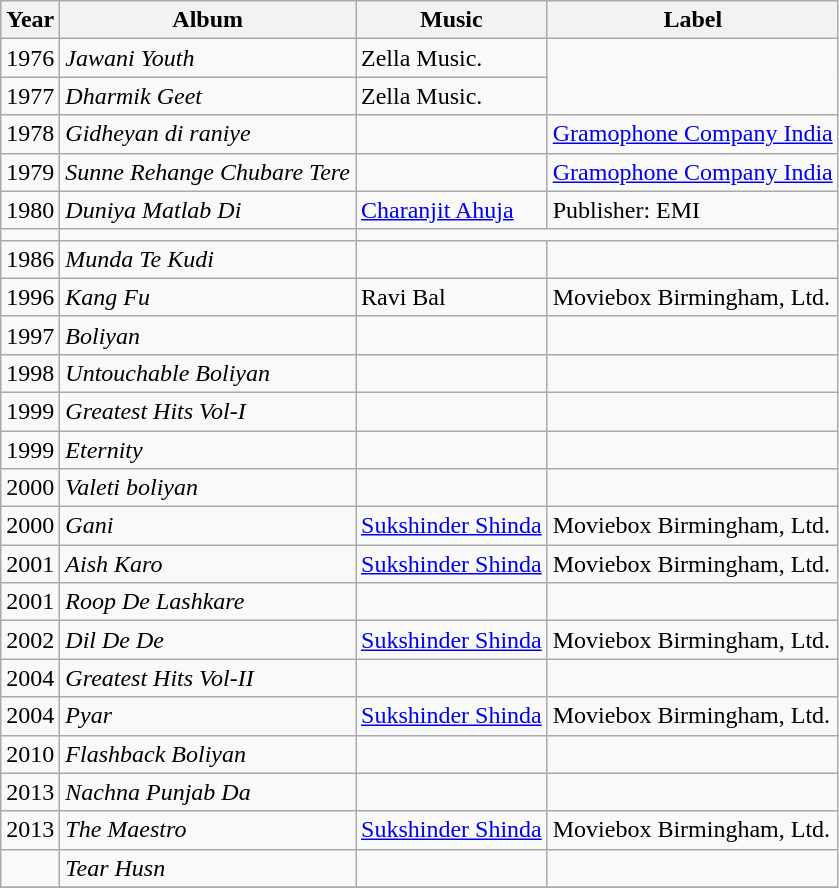<table class="wikitable sortable">
<tr>
<th scope="col">Year</th>
<th scope="col">Album</th>
<th scope="col">Music</th>
<th scope="col">Label</th>
</tr>
<tr>
<td>1976</td>
<td><em>Jawani Youth</em></td>
<td>Zella Music.</td>
</tr>
<tr>
<td>1977</td>
<td><em>Dharmik Geet</em></td>
<td>Zella Music.</td>
</tr>
<tr>
<td>1978</td>
<td><em>Gidheyan di raniye</em></td>
<td></td>
<td><a href='#'>Gramophone Company India</a></td>
</tr>
<tr>
<td>1979</td>
<td><em>Sunne Rehange Chubare Tere</em></td>
<td></td>
<td><a href='#'>Gramophone Company India</a></td>
</tr>
<tr>
<td>1980</td>
<td><em>Duniya Matlab Di</em></td>
<td><a href='#'>Charanjit Ahuja</a></td>
<td>Publisher: EMI</td>
</tr>
<tr>
<td></td>
<td></td>
</tr>
<tr>
<td>1986</td>
<td><em>Munda Te Kudi</em></td>
<td></td>
<td></td>
</tr>
<tr>
<td>1996</td>
<td><em>Kang Fu</em></td>
<td>Ravi Bal</td>
<td>Moviebox Birmingham, Ltd.</td>
</tr>
<tr>
<td>1997</td>
<td><em>Boliyan</em></td>
<td></td>
<td></td>
</tr>
<tr>
<td>1998</td>
<td><em>Untouchable Boliyan</em></td>
<td></td>
<td></td>
</tr>
<tr>
<td>1999</td>
<td><em>Greatest Hits Vol-I</em></td>
<td></td>
<td></td>
</tr>
<tr>
<td>1999</td>
<td><em>Eternity</em></td>
<td></td>
<td></td>
</tr>
<tr>
<td>2000</td>
<td><em>Valeti boliyan</em></td>
<td></td>
<td></td>
</tr>
<tr>
<td>2000</td>
<td><em>Gani</em></td>
<td><a href='#'>Sukshinder Shinda</a></td>
<td>Moviebox Birmingham, Ltd.</td>
</tr>
<tr>
<td>2001</td>
<td><em>Aish Karo</em></td>
<td><a href='#'>Sukshinder Shinda</a></td>
<td>Moviebox Birmingham, Ltd.</td>
</tr>
<tr>
<td>2001</td>
<td><em>Roop De Lashkare</em></td>
<td></td>
<td></td>
</tr>
<tr>
<td>2002</td>
<td><em>Dil De De</em></td>
<td><a href='#'>Sukshinder Shinda</a></td>
<td>Moviebox Birmingham, Ltd.</td>
</tr>
<tr>
<td>2004</td>
<td><em>Greatest Hits Vol-II</em></td>
<td></td>
<td></td>
</tr>
<tr>
<td>2004</td>
<td><em>Pyar</em></td>
<td><a href='#'>Sukshinder Shinda</a></td>
<td>Moviebox Birmingham, Ltd.</td>
</tr>
<tr>
<td>2010</td>
<td><em>Flashback Boliyan</em></td>
<td></td>
<td></td>
</tr>
<tr>
<td>2013</td>
<td><em>Nachna Punjab Da</em></td>
<td></td>
<td></td>
</tr>
<tr>
<td>2013</td>
<td><em>The Maestro</em></td>
<td><a href='#'>Sukshinder Shinda</a></td>
<td>Moviebox Birmingham, Ltd.</td>
</tr>
<tr>
<td></td>
<td><em>Tear Husn</em></td>
<td></td>
<td></td>
</tr>
<tr>
</tr>
</table>
